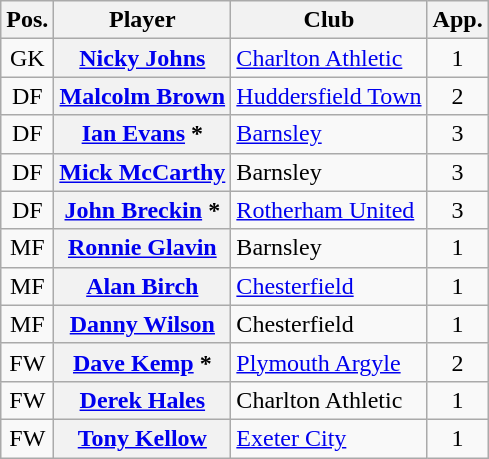<table class="wikitable plainrowheaders" style="text-align: left">
<tr>
<th scope=col>Pos.</th>
<th scope=col>Player</th>
<th scope=col>Club</th>
<th scope=col>App.</th>
</tr>
<tr>
<td style=text-align:center>GK</td>
<th scope=row><a href='#'>Nicky Johns</a></th>
<td><a href='#'>Charlton Athletic</a></td>
<td style=text-align:center>1</td>
</tr>
<tr>
<td style=text-align:center>DF</td>
<th scope=row><a href='#'>Malcolm Brown</a></th>
<td><a href='#'>Huddersfield Town</a></td>
<td style=text-align:center>2</td>
</tr>
<tr>
<td style=text-align:center>DF</td>
<th scope=row><a href='#'>Ian Evans</a> *</th>
<td><a href='#'>Barnsley</a></td>
<td style=text-align:center>3</td>
</tr>
<tr>
<td style=text-align:center>DF</td>
<th scope=row><a href='#'>Mick McCarthy</a></th>
<td>Barnsley</td>
<td style=text-align:center>3</td>
</tr>
<tr>
<td style=text-align:center>DF</td>
<th scope=row><a href='#'>John Breckin</a> *</th>
<td><a href='#'>Rotherham United</a></td>
<td style=text-align:center>3</td>
</tr>
<tr>
<td style=text-align:center>MF</td>
<th scope=row><a href='#'>Ronnie Glavin</a></th>
<td>Barnsley</td>
<td style=text-align:center>1</td>
</tr>
<tr>
<td style=text-align:center>MF</td>
<th scope=row><a href='#'>Alan Birch</a></th>
<td><a href='#'>Chesterfield</a></td>
<td style=text-align:center>1</td>
</tr>
<tr>
<td style=text-align:center>MF</td>
<th scope=row><a href='#'>Danny Wilson</a></th>
<td>Chesterfield</td>
<td style=text-align:center>1</td>
</tr>
<tr>
<td style=text-align:center>FW</td>
<th scope=row><a href='#'>Dave Kemp</a> *</th>
<td><a href='#'>Plymouth Argyle</a></td>
<td style=text-align:center>2</td>
</tr>
<tr>
<td style=text-align:center>FW</td>
<th scope=row><a href='#'>Derek Hales</a></th>
<td>Charlton Athletic</td>
<td style=text-align:center>1</td>
</tr>
<tr>
<td style=text-align:center>FW</td>
<th scope=row><a href='#'>Tony Kellow</a></th>
<td><a href='#'>Exeter City</a></td>
<td style=text-align:center>1</td>
</tr>
</table>
